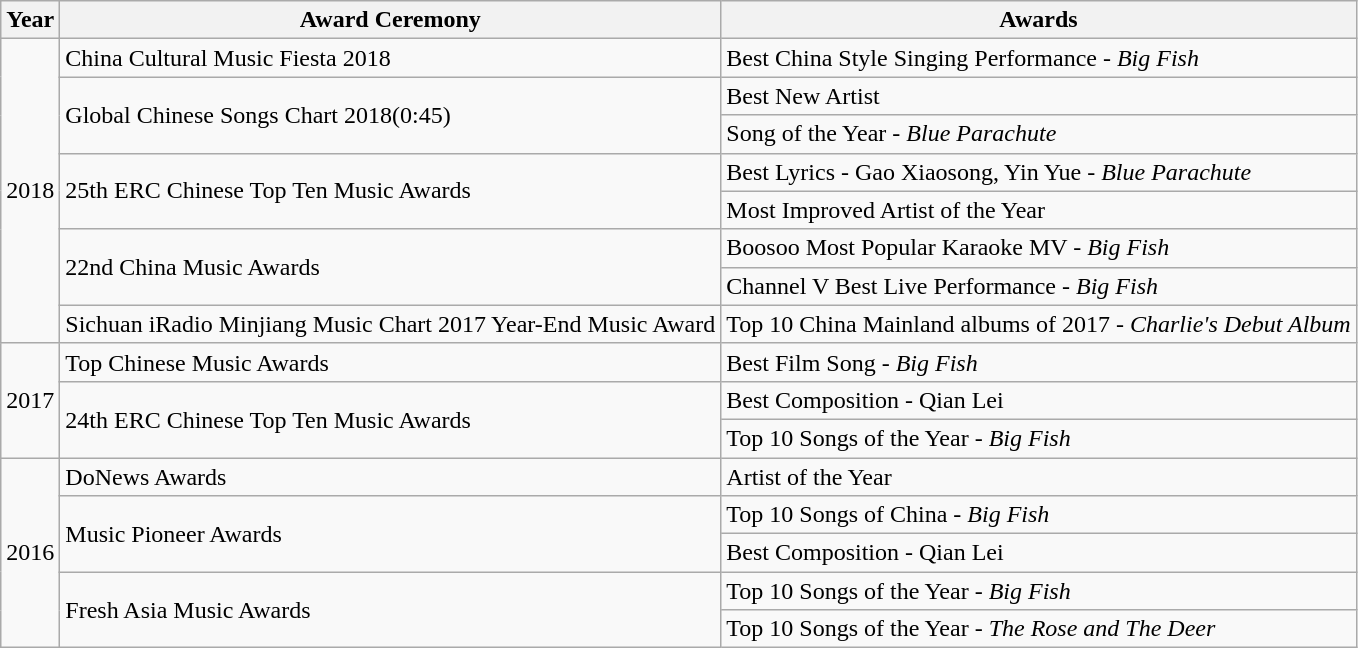<table class="wikitable">
<tr>
<th>Year</th>
<th>Award Ceremony</th>
<th>Awards</th>
</tr>
<tr>
<td rowspan="8">2018</td>
<td>China Cultural Music Fiesta 2018</td>
<td>Best China Style Singing Performance - <em>Big Fish</em></td>
</tr>
<tr>
<td rowspan="2">Global Chinese Songs Chart 2018(0:45)</td>
<td>Best New Artist</td>
</tr>
<tr>
<td>Song of the Year - <em>Blue Parachute</em></td>
</tr>
<tr>
<td rowspan="2">25th ERC Chinese Top Ten Music Awards</td>
<td>Best Lyrics - Gao Xiaosong, Yin Yue - <em>Blue Parachute</em></td>
</tr>
<tr>
<td>Most Improved Artist of the Year</td>
</tr>
<tr>
<td rowspan="2">22nd China Music Awards</td>
<td>Boosoo Most Popular Karaoke MV - <em>Big Fish</em></td>
</tr>
<tr>
<td>Channel V Best Live Performance - <em>Big Fish</em></td>
</tr>
<tr>
<td>Sichuan iRadio Minjiang Music Chart 2017 Year-End Music Award</td>
<td>Top 10 China Mainland albums of 2017 - <em>Charlie's Debut Album</em></td>
</tr>
<tr>
<td rowspan="3">2017</td>
<td>Top Chinese Music Awards</td>
<td>Best Film Song - <em>Big Fish</em></td>
</tr>
<tr>
<td rowspan="2">24th ERC Chinese Top Ten Music Awards</td>
<td>Best Composition - Qian Lei</td>
</tr>
<tr>
<td>Top 10 Songs of the Year - <em>Big Fish</em></td>
</tr>
<tr>
<td rowspan="5">2016</td>
<td>DoNews Awards</td>
<td>Artist of the Year</td>
</tr>
<tr>
<td rowspan="2">Music Pioneer Awards</td>
<td>Top 10 Songs of China - <em>Big Fish</em></td>
</tr>
<tr>
<td>Best Composition - Qian Lei</td>
</tr>
<tr>
<td rowspan="2">Fresh Asia Music Awards</td>
<td>Top 10 Songs of the Year - <em>Big Fish</em></td>
</tr>
<tr>
<td>Top 10 Songs of the Year - <em>The Rose and The Deer</em></td>
</tr>
</table>
